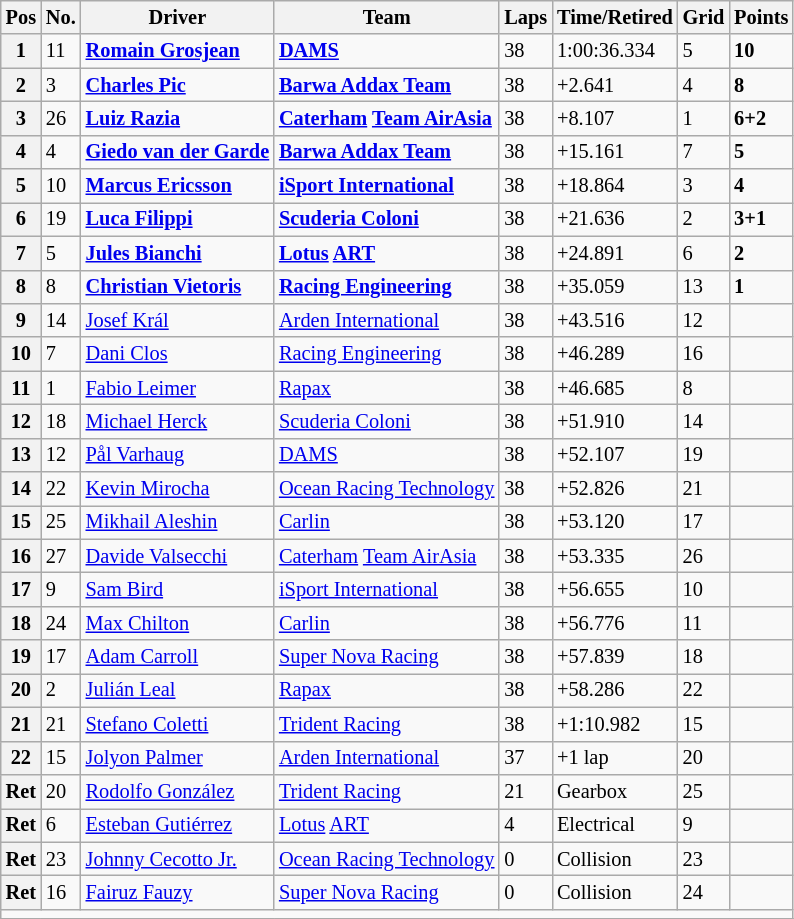<table class="wikitable" style="font-size:85%">
<tr>
<th>Pos</th>
<th>No.</th>
<th>Driver</th>
<th>Team</th>
<th>Laps</th>
<th>Time/Retired</th>
<th>Grid</th>
<th>Points</th>
</tr>
<tr>
<th>1</th>
<td>11</td>
<td> <strong><a href='#'>Romain Grosjean</a></strong></td>
<td><strong><a href='#'>DAMS</a></strong></td>
<td>38</td>
<td>1:00:36.334</td>
<td>5</td>
<td><strong>10</strong></td>
</tr>
<tr>
<th>2</th>
<td>3</td>
<td> <strong><a href='#'>Charles Pic</a></strong></td>
<td><strong><a href='#'>Barwa Addax Team</a></strong></td>
<td>38</td>
<td>+2.641</td>
<td>4</td>
<td><strong>8</strong></td>
</tr>
<tr>
<th>3</th>
<td>26</td>
<td> <strong><a href='#'>Luiz Razia</a></strong></td>
<td><strong><a href='#'>Caterham</a> <a href='#'>Team AirAsia</a></strong></td>
<td>38</td>
<td>+8.107</td>
<td>1</td>
<td><strong>6+2</strong></td>
</tr>
<tr>
<th>4</th>
<td>4</td>
<td> <strong><a href='#'>Giedo van der Garde</a></strong></td>
<td><strong><a href='#'>Barwa Addax Team</a></strong></td>
<td>38</td>
<td>+15.161</td>
<td>7</td>
<td><strong>5</strong></td>
</tr>
<tr>
<th>5</th>
<td>10</td>
<td> <strong><a href='#'>Marcus Ericsson</a></strong></td>
<td><strong><a href='#'>iSport International</a></strong></td>
<td>38</td>
<td>+18.864</td>
<td>3</td>
<td><strong>4</strong></td>
</tr>
<tr>
<th>6</th>
<td>19</td>
<td> <strong><a href='#'>Luca Filippi</a></strong></td>
<td><strong><a href='#'>Scuderia Coloni</a></strong></td>
<td>38</td>
<td>+21.636</td>
<td>2</td>
<td><strong>3+1</strong></td>
</tr>
<tr>
<th>7</th>
<td>5</td>
<td> <strong><a href='#'>Jules Bianchi</a></strong></td>
<td><strong><a href='#'>Lotus</a> <a href='#'>ART</a></strong></td>
<td>38</td>
<td>+24.891</td>
<td>6</td>
<td><strong>2</strong></td>
</tr>
<tr>
<th>8</th>
<td>8</td>
<td> <strong><a href='#'>Christian Vietoris</a></strong></td>
<td><strong><a href='#'>Racing Engineering</a></strong></td>
<td>38</td>
<td>+35.059</td>
<td>13</td>
<td><strong>1</strong></td>
</tr>
<tr>
<th>9</th>
<td>14</td>
<td> <a href='#'>Josef Král</a></td>
<td><a href='#'>Arden International</a></td>
<td>38</td>
<td>+43.516</td>
<td>12</td>
<td></td>
</tr>
<tr>
<th>10</th>
<td>7</td>
<td> <a href='#'>Dani Clos</a></td>
<td><a href='#'>Racing Engineering</a></td>
<td>38</td>
<td>+46.289</td>
<td>16</td>
<td></td>
</tr>
<tr>
<th>11</th>
<td>1</td>
<td> <a href='#'>Fabio Leimer</a></td>
<td><a href='#'>Rapax</a></td>
<td>38</td>
<td>+46.685</td>
<td>8</td>
<td></td>
</tr>
<tr>
<th>12</th>
<td>18</td>
<td> <a href='#'>Michael Herck</a></td>
<td><a href='#'>Scuderia Coloni</a></td>
<td>38</td>
<td>+51.910</td>
<td>14</td>
<td></td>
</tr>
<tr>
<th>13</th>
<td>12</td>
<td> <a href='#'>Pål Varhaug</a></td>
<td><a href='#'>DAMS</a></td>
<td>38</td>
<td>+52.107</td>
<td>19</td>
<td></td>
</tr>
<tr>
<th>14</th>
<td>22</td>
<td> <a href='#'>Kevin Mirocha</a></td>
<td><a href='#'>Ocean Racing Technology</a></td>
<td>38</td>
<td>+52.826</td>
<td>21</td>
<td></td>
</tr>
<tr>
<th>15</th>
<td>25</td>
<td> <a href='#'>Mikhail Aleshin</a></td>
<td><a href='#'>Carlin</a></td>
<td>38</td>
<td>+53.120</td>
<td>17</td>
<td></td>
</tr>
<tr>
<th>16</th>
<td>27</td>
<td> <a href='#'>Davide Valsecchi</a></td>
<td><a href='#'>Caterham</a> <a href='#'>Team AirAsia</a></td>
<td>38</td>
<td>+53.335</td>
<td>26</td>
<td></td>
</tr>
<tr>
<th>17</th>
<td>9</td>
<td> <a href='#'>Sam Bird</a></td>
<td><a href='#'>iSport International</a></td>
<td>38</td>
<td>+56.655</td>
<td>10</td>
<td></td>
</tr>
<tr>
<th>18</th>
<td>24</td>
<td> <a href='#'>Max Chilton</a></td>
<td><a href='#'>Carlin</a></td>
<td>38</td>
<td>+56.776</td>
<td>11</td>
<td></td>
</tr>
<tr>
<th>19</th>
<td>17</td>
<td> <a href='#'>Adam Carroll</a></td>
<td><a href='#'>Super Nova Racing</a></td>
<td>38</td>
<td>+57.839</td>
<td>18</td>
<td></td>
</tr>
<tr>
<th>20</th>
<td>2</td>
<td> <a href='#'>Julián Leal</a></td>
<td><a href='#'>Rapax</a></td>
<td>38</td>
<td>+58.286</td>
<td>22</td>
<td></td>
</tr>
<tr>
<th>21</th>
<td>21</td>
<td> <a href='#'>Stefano Coletti</a></td>
<td><a href='#'>Trident Racing</a></td>
<td>38</td>
<td>+1:10.982</td>
<td>15</td>
<td></td>
</tr>
<tr>
<th>22</th>
<td>15</td>
<td> <a href='#'>Jolyon Palmer</a></td>
<td><a href='#'>Arden International</a></td>
<td>37</td>
<td>+1 lap</td>
<td>20</td>
<td></td>
</tr>
<tr>
<th>Ret</th>
<td>20</td>
<td> <a href='#'>Rodolfo González</a></td>
<td><a href='#'>Trident Racing</a></td>
<td>21</td>
<td>Gearbox</td>
<td>25</td>
<td></td>
</tr>
<tr>
<th>Ret</th>
<td>6</td>
<td> <a href='#'>Esteban Gutiérrez</a></td>
<td><a href='#'>Lotus</a> <a href='#'>ART</a></td>
<td>4</td>
<td>Electrical</td>
<td>9</td>
<td></td>
</tr>
<tr>
<th>Ret</th>
<td>23</td>
<td> <a href='#'>Johnny Cecotto Jr.</a></td>
<td><a href='#'>Ocean Racing Technology</a></td>
<td>0</td>
<td>Collision</td>
<td>23</td>
<td></td>
</tr>
<tr>
<th>Ret</th>
<td>16</td>
<td> <a href='#'>Fairuz Fauzy</a></td>
<td><a href='#'>Super Nova Racing</a></td>
<td>0</td>
<td>Collision</td>
<td>24</td>
<td></td>
</tr>
<tr>
<td colspan=8></td>
</tr>
<tr>
</tr>
</table>
